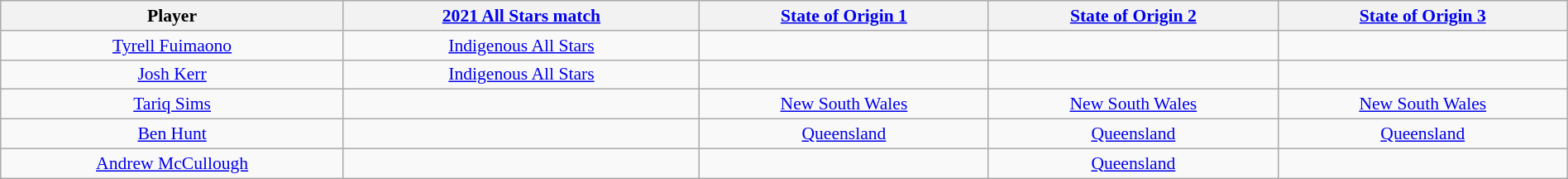<table class="wikitable" style="width:100%; text-align:center; font-size:90%;">
<tr>
<th>Player</th>
<th><a href='#'>2021 All Stars match</a></th>
<th><a href='#'>State of Origin 1</a></th>
<th><a href='#'>State of Origin 2</a></th>
<th><a href='#'>State of Origin 3</a></th>
</tr>
<tr>
<td><a href='#'>Tyrell Fuimaono</a></td>
<td><a href='#'>Indigenous All Stars</a></td>
<td></td>
<td></td>
<td></td>
</tr>
<tr>
<td><a href='#'>Josh Kerr</a></td>
<td><a href='#'>Indigenous All Stars</a></td>
<td></td>
<td></td>
<td></td>
</tr>
<tr>
<td><a href='#'>Tariq Sims</a></td>
<td></td>
<td><a href='#'>New South Wales</a></td>
<td><a href='#'>New South Wales</a></td>
<td><a href='#'>New South Wales</a></td>
</tr>
<tr>
<td><a href='#'>Ben Hunt</a></td>
<td></td>
<td><a href='#'>Queensland</a></td>
<td><a href='#'>Queensland</a></td>
<td><a href='#'>Queensland</a></td>
</tr>
<tr>
<td><a href='#'>Andrew McCullough</a></td>
<td></td>
<td></td>
<td><a href='#'>Queensland</a></td>
<td></td>
</tr>
</table>
